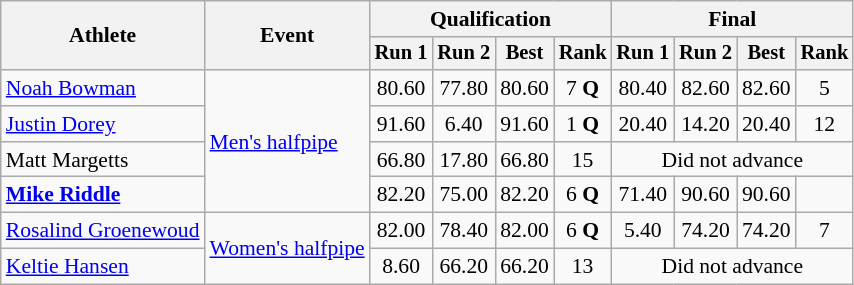<table class="wikitable" style="font-size:90%">
<tr>
<th rowspan="2">Athlete</th>
<th rowspan="2">Event</th>
<th colspan="4">Qualification</th>
<th colspan="4">Final</th>
</tr>
<tr style="font-size:95%">
<th>Run 1</th>
<th>Run 2</th>
<th>Best</th>
<th>Rank</th>
<th>Run 1</th>
<th>Run 2</th>
<th>Best</th>
<th>Rank</th>
</tr>
<tr align=center>
<td align=left><a href='#'>Noah Bowman</a></td>
<td rowspan="4" align=left><a href='#'>Men's halfpipe</a></td>
<td>80.60</td>
<td>77.80</td>
<td>80.60</td>
<td>7 <strong>Q</strong></td>
<td>80.40</td>
<td>82.60</td>
<td>82.60</td>
<td>5</td>
</tr>
<tr align=center>
<td align=left><a href='#'>Justin Dorey</a></td>
<td>91.60</td>
<td>6.40</td>
<td>91.60</td>
<td>1 <strong>Q</strong></td>
<td>20.40</td>
<td>14.20</td>
<td>20.40</td>
<td>12</td>
</tr>
<tr align=center>
<td align=left>Matt Margetts</td>
<td>66.80</td>
<td>17.80</td>
<td>66.80</td>
<td>15</td>
<td colspan=4>Did not advance</td>
</tr>
<tr align=center>
<td align=left><strong><a href='#'>Mike Riddle</a></strong></td>
<td>82.20</td>
<td>75.00</td>
<td>82.20</td>
<td>6 <strong>Q</strong></td>
<td>71.40</td>
<td>90.60</td>
<td>90.60</td>
<td></td>
</tr>
<tr align=center>
<td align=left><a href='#'>Rosalind Groenewoud</a></td>
<td rowspan="2" align=left><a href='#'>Women's halfpipe</a></td>
<td>82.00</td>
<td>78.40</td>
<td>82.00</td>
<td>6 <strong>Q</strong></td>
<td>5.40</td>
<td>74.20</td>
<td>74.20</td>
<td>7</td>
</tr>
<tr align=center>
<td align=left><a href='#'>Keltie Hansen</a></td>
<td>8.60</td>
<td>66.20</td>
<td>66.20</td>
<td>13</td>
<td colspan=4>Did not advance</td>
</tr>
</table>
